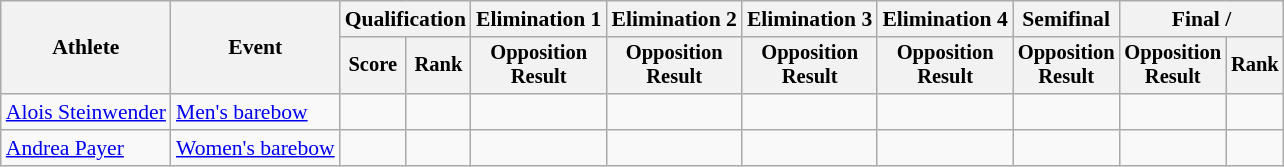<table class=wikitable style=font-size:90%;text-align:center>
<tr>
<th rowspan=2>Athlete</th>
<th rowspan=2>Event</th>
<th colspan=2>Qualification</th>
<th>Elimination 1</th>
<th>Elimination 2</th>
<th>Elimination 3</th>
<th>Elimination 4</th>
<th>Semifinal</th>
<th colspan=2>Final / </th>
</tr>
<tr style=font-size:95%>
<th>Score</th>
<th>Rank</th>
<th>Opposition<br>Result</th>
<th>Opposition<br>Result</th>
<th>Opposition<br>Result</th>
<th>Opposition<br>Result</th>
<th>Opposition<br>Result</th>
<th>Opposition<br>Result</th>
<th>Rank</th>
</tr>
<tr align=center>
<td align=left><a href='#'>Alois Steinwender</a></td>
<td align=left><a href='#'>Men's barebow</a></td>
<td></td>
<td></td>
<td></td>
<td></td>
<td></td>
<td></td>
<td></td>
<td></td>
<td></td>
</tr>
<tr align=center>
<td align=left><a href='#'>Andrea Payer</a></td>
<td align=left><a href='#'>Women's barebow</a></td>
<td></td>
<td></td>
<td></td>
<td></td>
<td></td>
<td></td>
<td></td>
<td></td>
<td></td>
</tr>
</table>
